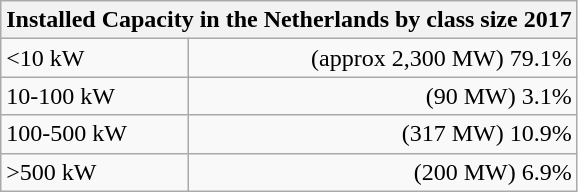<table class="wikitable">
<tr>
<th colspan="2">Installed Capacity in the Netherlands by class size 2017</th>
</tr>
<tr>
<td><10 kW</td>
<td style="text-align:right;">(approx 2,300 MW) 79.1%</td>
</tr>
<tr>
<td>10-100 kW</td>
<td style="text-align:right;">(90 MW)    3.1%</td>
</tr>
<tr>
<td>100-500 kW</td>
<td style="text-align:right;">(317 MW) 10.9%</td>
</tr>
<tr>
<td>>500 kW</td>
<td style="text-align:right;">(200 MW)    6.9%</td>
</tr>
</table>
